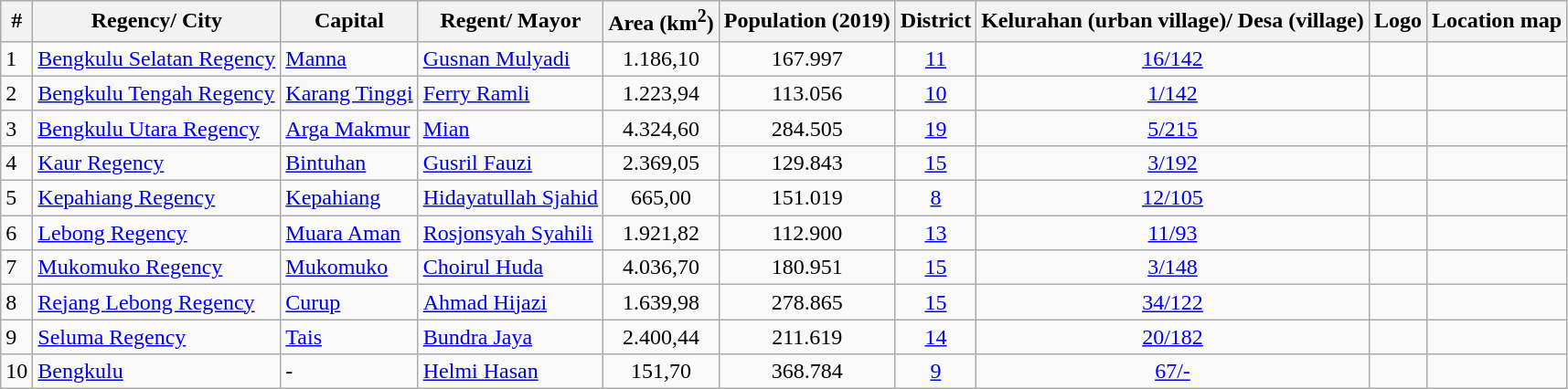<table class="wikitable sortable mw-collapsible">
<tr>
<th>#</th>
<th>Regency/ City</th>
<th>Capital</th>
<th>Regent/ Mayor</th>
<th>Area (km<sup>2</sup>)</th>
<th>Population (2019)</th>
<th>District</th>
<th>Kelurahan (urban village)/ Desa (village)</th>
<th>Logo</th>
<th>Location map</th>
</tr>
<tr>
<td>1</td>
<td><a href='#'>Bengkulu Selatan Regency</a></td>
<td><a href='#'>Manna</a></td>
<td><a href='#'>Gusnan Mulyadi</a></td>
<td align="center">1.186,10</td>
<td align="center">167.997</td>
<td align="center"><a href='#'>11</a></td>
<td align="center"><a href='#'>16/142</a></td>
<td></td>
<td></td>
</tr>
<tr>
<td>2</td>
<td><a href='#'>Bengkulu Tengah Regency</a></td>
<td><a href='#'>Karang Tinggi</a></td>
<td><a href='#'>Ferry Ramli</a></td>
<td align="center">1.223,94</td>
<td align="center">113.056</td>
<td align="center"><a href='#'>10</a></td>
<td align="center"><a href='#'>1/142</a></td>
<td></td>
<td></td>
</tr>
<tr>
<td>3</td>
<td><a href='#'>Bengkulu Utara Regency</a></td>
<td><a href='#'>Arga Makmur</a></td>
<td><a href='#'>Mian</a></td>
<td align="center">4.324,60</td>
<td align="center">284.505</td>
<td align="center"><a href='#'>19</a></td>
<td align="center"><a href='#'>5/215</a></td>
<td></td>
<td></td>
</tr>
<tr>
<td>4</td>
<td><a href='#'>Kaur Regency</a></td>
<td><a href='#'>Bintuhan</a></td>
<td><a href='#'>Gusril Fauzi</a></td>
<td align="center">2.369,05</td>
<td align="center">129.843</td>
<td align="center"><a href='#'>15</a></td>
<td align="center"><a href='#'>3/192</a></td>
<td></td>
<td></td>
</tr>
<tr>
<td>5</td>
<td><a href='#'>Kepahiang Regency</a></td>
<td><a href='#'>Kepahiang</a></td>
<td><a href='#'>Hidayatullah Sjahid</a></td>
<td align="center">665,00</td>
<td align="center">151.019</td>
<td align="center"><a href='#'>8</a></td>
<td align="center"><a href='#'>12/105</a></td>
<td></td>
<td></td>
</tr>
<tr>
<td>6</td>
<td><a href='#'>Lebong Regency</a></td>
<td><a href='#'>Muara Aman</a></td>
<td><a href='#'>Rosjonsyah Syahili</a></td>
<td align="center">1.921,82</td>
<td align="center">112.900</td>
<td align="center"><a href='#'>13</a></td>
<td align="center"><a href='#'>11/93</a></td>
<td></td>
<td></td>
</tr>
<tr>
<td>7</td>
<td><a href='#'>Mukomuko Regency</a></td>
<td><a href='#'>Mukomuko</a></td>
<td><a href='#'>Choirul Huda</a></td>
<td align="center">4.036,70</td>
<td align="center">180.951</td>
<td align="center"><a href='#'>15</a></td>
<td align="center"><a href='#'>3/148</a></td>
<td></td>
<td></td>
</tr>
<tr>
<td>8</td>
<td><a href='#'>Rejang Lebong Regency</a></td>
<td><a href='#'>Curup</a></td>
<td><a href='#'>Ahmad Hijazi</a></td>
<td align="center">1.639,98</td>
<td align="center">278.865</td>
<td align="center"><a href='#'>15</a></td>
<td align="center"><a href='#'>34/122</a></td>
<td></td>
<td></td>
</tr>
<tr>
<td>9</td>
<td><a href='#'>Seluma Regency</a></td>
<td><a href='#'>Tais</a></td>
<td><a href='#'>Bundra Jaya</a></td>
<td align="center">2.400,44</td>
<td align="center">211.619</td>
<td align="center"><a href='#'>14</a></td>
<td align="center"><a href='#'>20/182</a></td>
<td></td>
<td></td>
</tr>
<tr>
<td>10</td>
<td><a href='#'>Bengkulu</a></td>
<td>-</td>
<td><a href='#'>Helmi Hasan</a></td>
<td align="center">151,70</td>
<td align="center">368.784</td>
<td align="center"><a href='#'>9</a></td>
<td align="center"><a href='#'>67/-</a></td>
<td></td>
<td></td>
</tr>
</table>
